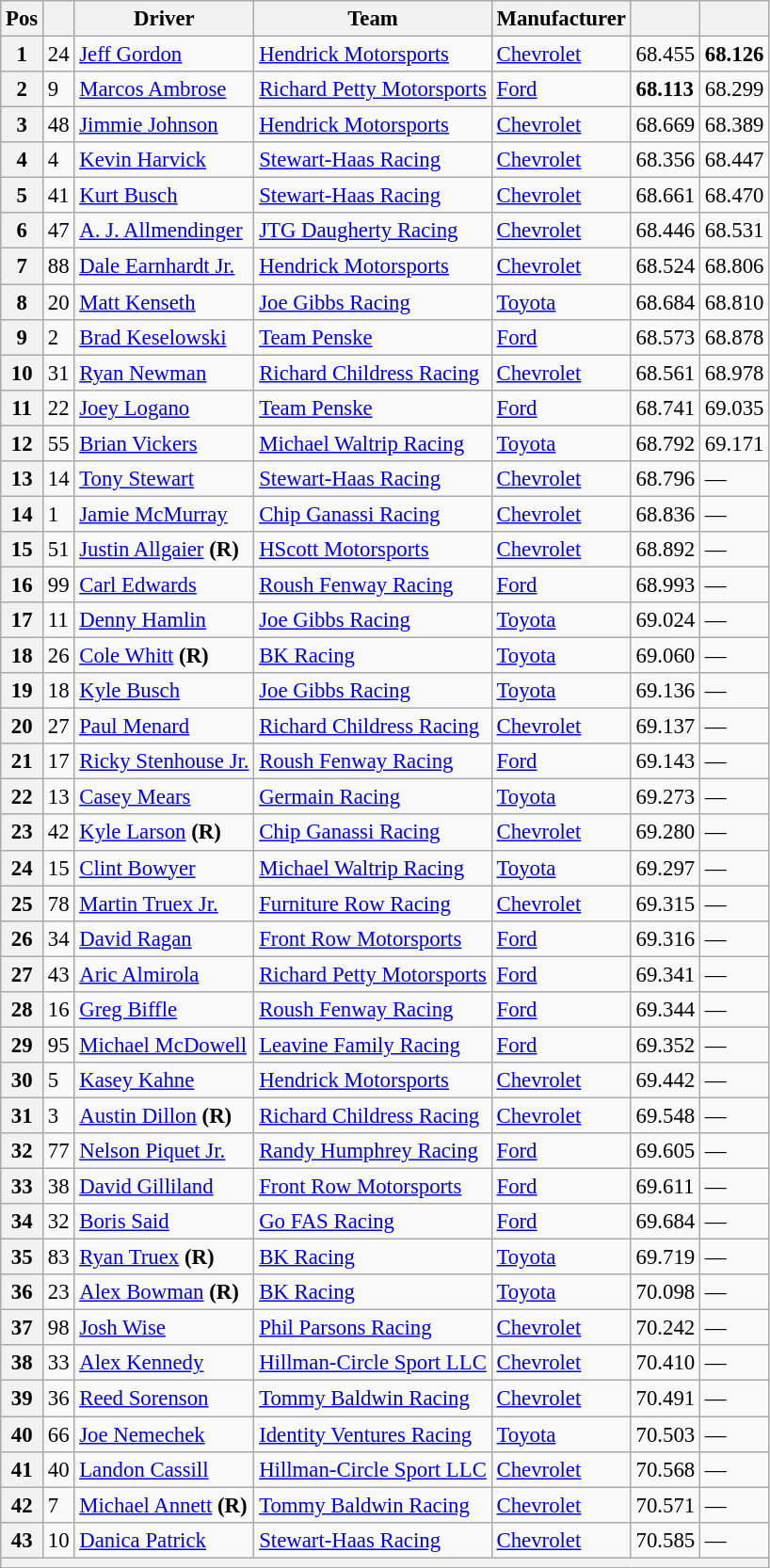<table class="wikitable" style="font-size:95%">
<tr>
<th>Pos</th>
<th></th>
<th>Driver</th>
<th>Team</th>
<th>Manufacturer</th>
<th></th>
<th></th>
</tr>
<tr>
<th>1</th>
<td>24</td>
<td><a href='#'>Jeff Gordon</a></td>
<td><a href='#'>Hendrick Motorsports</a></td>
<td><a href='#'>Chevrolet</a></td>
<td>68.455</td>
<td><strong>68.126</strong></td>
</tr>
<tr>
<th>2</th>
<td>9</td>
<td><a href='#'>Marcos Ambrose</a></td>
<td><a href='#'>Richard Petty Motorsports</a></td>
<td><a href='#'>Ford</a></td>
<td><strong>68.113</strong></td>
<td>68.299</td>
</tr>
<tr>
<th>3</th>
<td>48</td>
<td><a href='#'>Jimmie Johnson</a></td>
<td><a href='#'>Hendrick Motorsports</a></td>
<td><a href='#'>Chevrolet</a></td>
<td>68.669</td>
<td>68.389</td>
</tr>
<tr>
<th>4</th>
<td>4</td>
<td><a href='#'>Kevin Harvick</a></td>
<td><a href='#'>Stewart-Haas Racing</a></td>
<td><a href='#'>Chevrolet</a></td>
<td>68.356</td>
<td>68.447</td>
</tr>
<tr>
<th>5</th>
<td>41</td>
<td><a href='#'>Kurt Busch</a></td>
<td><a href='#'>Stewart-Haas Racing</a></td>
<td><a href='#'>Chevrolet</a></td>
<td>68.661</td>
<td>68.470</td>
</tr>
<tr>
<th>6</th>
<td>47</td>
<td><a href='#'>A. J. Allmendinger</a></td>
<td><a href='#'>JTG Daugherty Racing</a></td>
<td><a href='#'>Chevrolet</a></td>
<td>68.446</td>
<td>68.531</td>
</tr>
<tr>
<th>7</th>
<td>88</td>
<td><a href='#'>Dale Earnhardt Jr.</a></td>
<td><a href='#'>Hendrick Motorsports</a></td>
<td><a href='#'>Chevrolet</a></td>
<td>68.524</td>
<td>68.806</td>
</tr>
<tr>
<th>8</th>
<td>20</td>
<td><a href='#'>Matt Kenseth</a></td>
<td><a href='#'>Joe Gibbs Racing</a></td>
<td><a href='#'>Toyota</a></td>
<td>68.684</td>
<td>68.810</td>
</tr>
<tr>
<th>9</th>
<td>2</td>
<td><a href='#'>Brad Keselowski</a></td>
<td><a href='#'>Team Penske</a></td>
<td><a href='#'>Ford</a></td>
<td>68.573</td>
<td>68.878</td>
</tr>
<tr>
<th>10</th>
<td>31</td>
<td><a href='#'>Ryan Newman</a></td>
<td><a href='#'>Richard Childress Racing</a></td>
<td><a href='#'>Chevrolet</a></td>
<td>68.561</td>
<td>68.978</td>
</tr>
<tr>
<th>11</th>
<td>22</td>
<td><a href='#'>Joey Logano</a></td>
<td><a href='#'>Team Penske</a></td>
<td><a href='#'>Ford</a></td>
<td>68.741</td>
<td>69.035</td>
</tr>
<tr>
<th>12</th>
<td>55</td>
<td><a href='#'>Brian Vickers</a></td>
<td><a href='#'>Michael Waltrip Racing</a></td>
<td><a href='#'>Toyota</a></td>
<td>68.792</td>
<td>69.171</td>
</tr>
<tr>
<th>13</th>
<td>14</td>
<td><a href='#'>Tony Stewart</a></td>
<td><a href='#'>Stewart-Haas Racing</a></td>
<td><a href='#'>Chevrolet</a></td>
<td>68.796</td>
<td>—</td>
</tr>
<tr>
<th>14</th>
<td>1</td>
<td><a href='#'>Jamie McMurray</a></td>
<td><a href='#'>Chip Ganassi Racing</a></td>
<td><a href='#'>Chevrolet</a></td>
<td>68.836</td>
<td>—</td>
</tr>
<tr>
<th>15</th>
<td>51</td>
<td><a href='#'>Justin Allgaier</a> <strong>(R)</strong></td>
<td><a href='#'>HScott Motorsports</a></td>
<td><a href='#'>Chevrolet</a></td>
<td>68.892</td>
<td>—</td>
</tr>
<tr>
<th>16</th>
<td>99</td>
<td><a href='#'>Carl Edwards</a></td>
<td><a href='#'>Roush Fenway Racing</a></td>
<td><a href='#'>Ford</a></td>
<td>68.993</td>
<td>—</td>
</tr>
<tr>
<th>17</th>
<td>11</td>
<td><a href='#'>Denny Hamlin</a></td>
<td><a href='#'>Joe Gibbs Racing</a></td>
<td><a href='#'>Toyota</a></td>
<td>69.024</td>
<td>—</td>
</tr>
<tr>
<th>18</th>
<td>26</td>
<td><a href='#'>Cole Whitt</a> <strong>(R)</strong></td>
<td><a href='#'>BK Racing</a></td>
<td><a href='#'>Toyota</a></td>
<td>69.060</td>
<td>—</td>
</tr>
<tr>
<th>19</th>
<td>18</td>
<td><a href='#'>Kyle Busch</a></td>
<td><a href='#'>Joe Gibbs Racing</a></td>
<td><a href='#'>Toyota</a></td>
<td>69.136</td>
<td>—</td>
</tr>
<tr>
<th>20</th>
<td>27</td>
<td><a href='#'>Paul Menard</a></td>
<td><a href='#'>Richard Childress Racing</a></td>
<td><a href='#'>Chevrolet</a></td>
<td>69.137</td>
<td>—</td>
</tr>
<tr>
<th>21</th>
<td>17</td>
<td><a href='#'>Ricky Stenhouse Jr.</a></td>
<td><a href='#'>Roush Fenway Racing</a></td>
<td><a href='#'>Ford</a></td>
<td>69.143</td>
<td>—</td>
</tr>
<tr>
<th>22</th>
<td>13</td>
<td><a href='#'>Casey Mears</a></td>
<td><a href='#'>Germain Racing</a></td>
<td><a href='#'>Toyota</a></td>
<td>69.273</td>
<td>—</td>
</tr>
<tr>
<th>23</th>
<td>42</td>
<td><a href='#'>Kyle Larson</a> <strong>(R)</strong></td>
<td><a href='#'>Chip Ganassi Racing</a></td>
<td><a href='#'>Chevrolet</a></td>
<td>69.280</td>
<td>—</td>
</tr>
<tr>
<th>24</th>
<td>15</td>
<td><a href='#'>Clint Bowyer</a></td>
<td><a href='#'>Michael Waltrip Racing</a></td>
<td><a href='#'>Toyota</a></td>
<td>69.297</td>
<td>—</td>
</tr>
<tr>
<th>25</th>
<td>78</td>
<td><a href='#'>Martin Truex Jr.</a></td>
<td><a href='#'>Furniture Row Racing</a></td>
<td><a href='#'>Chevrolet</a></td>
<td>69.315</td>
<td>—</td>
</tr>
<tr>
<th>26</th>
<td>34</td>
<td><a href='#'>David Ragan</a></td>
<td><a href='#'>Front Row Motorsports</a></td>
<td><a href='#'>Ford</a></td>
<td>69.316</td>
<td>—</td>
</tr>
<tr>
<th>27</th>
<td>43</td>
<td><a href='#'>Aric Almirola</a></td>
<td><a href='#'>Richard Petty Motorsports</a></td>
<td><a href='#'>Ford</a></td>
<td>69.341</td>
<td>—</td>
</tr>
<tr>
<th>28</th>
<td>16</td>
<td><a href='#'>Greg Biffle</a></td>
<td><a href='#'>Roush Fenway Racing</a></td>
<td><a href='#'>Ford</a></td>
<td>69.344</td>
<td>—</td>
</tr>
<tr>
<th>29</th>
<td>95</td>
<td><a href='#'>Michael McDowell</a></td>
<td><a href='#'>Leavine Family Racing</a></td>
<td><a href='#'>Ford</a></td>
<td>69.352</td>
<td>—</td>
</tr>
<tr>
<th>30</th>
<td>5</td>
<td><a href='#'>Kasey Kahne</a></td>
<td><a href='#'>Hendrick Motorsports</a></td>
<td><a href='#'>Chevrolet</a></td>
<td>69.442</td>
<td>—</td>
</tr>
<tr>
<th>31</th>
<td>3</td>
<td><a href='#'>Austin Dillon</a> <strong>(R)</strong></td>
<td><a href='#'>Richard Childress Racing</a></td>
<td><a href='#'>Chevrolet</a></td>
<td>69.548</td>
<td>—</td>
</tr>
<tr>
<th>32</th>
<td>77</td>
<td><a href='#'>Nelson Piquet Jr.</a></td>
<td><a href='#'>Randy Humphrey Racing</a></td>
<td><a href='#'>Ford</a></td>
<td>69.605</td>
<td>—</td>
</tr>
<tr>
<th>33</th>
<td>38</td>
<td><a href='#'>David Gilliland</a></td>
<td><a href='#'>Front Row Motorsports</a></td>
<td><a href='#'>Ford</a></td>
<td>69.611</td>
<td>—</td>
</tr>
<tr>
<th>34</th>
<td>32</td>
<td><a href='#'>Boris Said</a></td>
<td><a href='#'>Go FAS Racing</a></td>
<td><a href='#'>Ford</a></td>
<td>69.684</td>
<td>—</td>
</tr>
<tr>
<th>35</th>
<td>83</td>
<td><a href='#'>Ryan Truex</a> <strong>(R)</strong></td>
<td><a href='#'>BK Racing</a></td>
<td><a href='#'>Toyota</a></td>
<td>69.719</td>
<td>—</td>
</tr>
<tr>
<th>36</th>
<td>23</td>
<td><a href='#'>Alex Bowman</a> <strong>(R)</strong></td>
<td><a href='#'>BK Racing</a></td>
<td><a href='#'>Toyota</a></td>
<td>70.098</td>
<td>—</td>
</tr>
<tr>
<th>37</th>
<td>98</td>
<td><a href='#'>Josh Wise</a></td>
<td><a href='#'>Phil Parsons Racing</a></td>
<td><a href='#'>Chevrolet</a></td>
<td>70.242</td>
<td>—</td>
</tr>
<tr>
<th>38</th>
<td>33</td>
<td><a href='#'>Alex Kennedy</a></td>
<td><a href='#'>Hillman-Circle Sport LLC</a></td>
<td><a href='#'>Chevrolet</a></td>
<td>70.410</td>
<td>—</td>
</tr>
<tr>
<th>39</th>
<td>36</td>
<td><a href='#'>Reed Sorenson</a></td>
<td><a href='#'>Tommy Baldwin Racing</a></td>
<td><a href='#'>Chevrolet</a></td>
<td>70.491</td>
<td>—</td>
</tr>
<tr>
<th>40</th>
<td>66</td>
<td><a href='#'>Joe Nemechek</a></td>
<td><a href='#'>Identity Ventures Racing</a></td>
<td><a href='#'>Toyota</a></td>
<td>70.503</td>
<td>—</td>
</tr>
<tr>
<th>41</th>
<td>40</td>
<td><a href='#'>Landon Cassill</a></td>
<td><a href='#'>Hillman-Circle Sport LLC</a></td>
<td><a href='#'>Chevrolet</a></td>
<td>70.568</td>
<td>—</td>
</tr>
<tr>
<th>42</th>
<td>7</td>
<td><a href='#'>Michael Annett</a> <strong>(R)</strong></td>
<td><a href='#'>Tommy Baldwin Racing</a></td>
<td><a href='#'>Chevrolet</a></td>
<td>70.571</td>
<td>—</td>
</tr>
<tr>
<th>43</th>
<td>10</td>
<td><a href='#'>Danica Patrick</a></td>
<td><a href='#'>Stewart-Haas Racing</a></td>
<td><a href='#'>Chevrolet</a></td>
<td>70.585</td>
<td>—</td>
</tr>
<tr>
<th colspan="7"></th>
</tr>
</table>
